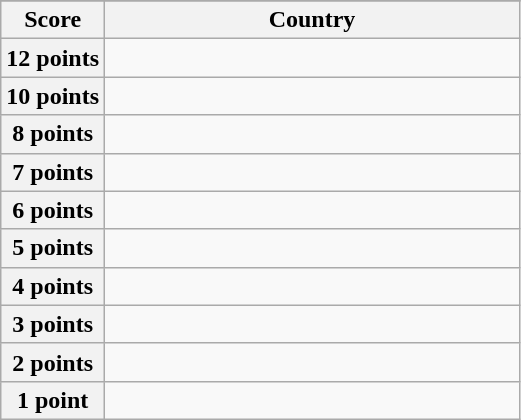<table class="wikitable">
<tr>
</tr>
<tr>
<th scope="col" width="20%">Score</th>
<th scope="col">Country</th>
</tr>
<tr>
<th scope="row">12 points</th>
<td></td>
</tr>
<tr>
<th scope="row">10 points</th>
<td></td>
</tr>
<tr>
<th scope="row">8 points</th>
<td></td>
</tr>
<tr>
<th scope="row">7 points</th>
<td></td>
</tr>
<tr>
<th scope="row">6 points</th>
<td></td>
</tr>
<tr>
<th scope="row">5 points</th>
<td></td>
</tr>
<tr>
<th scope="row">4 points</th>
<td></td>
</tr>
<tr>
<th scope="row">3 points</th>
<td></td>
</tr>
<tr>
<th scope="row">2 points</th>
<td></td>
</tr>
<tr>
<th scope="row">1 point</th>
<td></td>
</tr>
</table>
